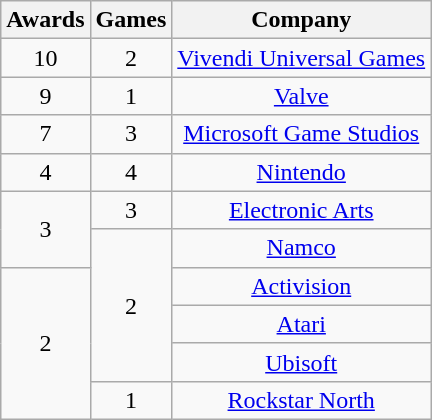<table class="wikitable floatright" rowspan="2" style="text-align:center;" background: #f6e39c;>
<tr>
<th scope="col">Awards</th>
<th scope="col">Games</th>
<th scope="col">Company</th>
</tr>
<tr>
<td>10</td>
<td>2</td>
<td><a href='#'>Vivendi Universal Games</a></td>
</tr>
<tr>
<td>9</td>
<td>1</td>
<td><a href='#'>Valve</a></td>
</tr>
<tr>
<td>7</td>
<td>3</td>
<td><a href='#'>Microsoft Game Studios</a></td>
</tr>
<tr>
<td>4</td>
<td>4</td>
<td><a href='#'>Nintendo</a></td>
</tr>
<tr>
<td rowspan=2>3</td>
<td>3</td>
<td><a href='#'>Electronic Arts</a></td>
</tr>
<tr>
<td rowspan=4>2</td>
<td><a href='#'>Namco</a></td>
</tr>
<tr>
<td rowspan=4>2</td>
<td><a href='#'>Activision</a></td>
</tr>
<tr>
<td><a href='#'>Atari</a></td>
</tr>
<tr>
<td><a href='#'>Ubisoft</a></td>
</tr>
<tr>
<td>1</td>
<td><a href='#'>Rockstar North</a></td>
</tr>
</table>
